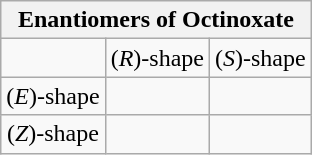<table class="wikitable" style="text-align:center">
<tr class="hintergrundfarbe6">
<th colspan="3">Enantiomers of Octinoxate</th>
</tr>
<tr>
<td></td>
<td>(<em>R</em>)-shape</td>
<td>(<em>S</em>)-shape</td>
</tr>
<tr>
<td>(<em>E</em>)-shape</td>
<td></td>
<td></td>
</tr>
<tr>
<td>(<em>Z</em>)-shape</td>
<td></td>
<td></td>
</tr>
</table>
